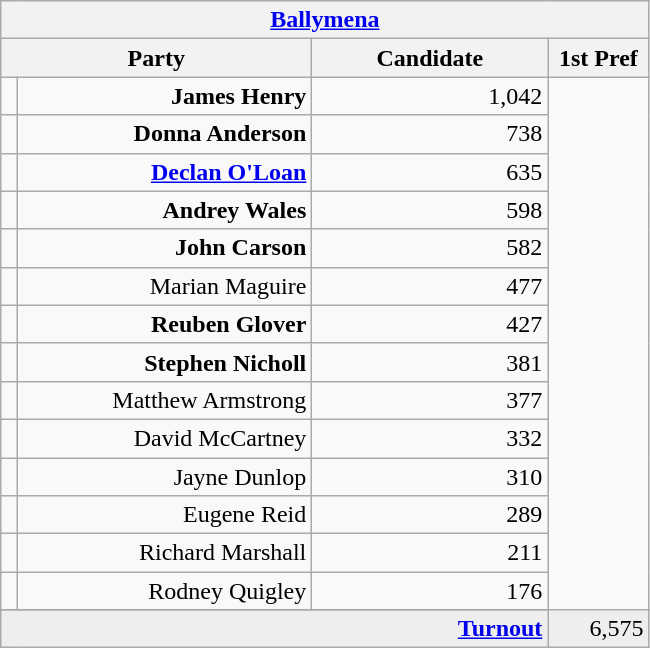<table class="wikitable">
<tr>
<th colspan="4" align="center"><a href='#'>Ballymena</a></th>
</tr>
<tr>
<th colspan="2" align="center" width=200>Party</th>
<th width=150>Candidate</th>
<th width=60>1st Pref</th>
</tr>
<tr>
<td></td>
<td align="right"><strong>James Henry</strong></td>
<td align="right">1,042</td>
</tr>
<tr>
<td></td>
<td align="right"><strong>Donna Anderson</strong></td>
<td align="right">738</td>
</tr>
<tr>
<td></td>
<td align="right"><strong><a href='#'>Declan O'Loan</a></strong></td>
<td align="right">635</td>
</tr>
<tr>
<td></td>
<td align="right"><strong>Andrey Wales</strong></td>
<td align="right">598</td>
</tr>
<tr>
<td></td>
<td align="right"><strong>John Carson</strong></td>
<td align="right">582</td>
</tr>
<tr>
<td></td>
<td align="right">Marian Maguire</td>
<td align="right">477</td>
</tr>
<tr>
<td></td>
<td align="right"><strong>Reuben Glover</strong></td>
<td align="right">427</td>
</tr>
<tr>
<td></td>
<td align="right"><strong>Stephen Nicholl</strong></td>
<td align="right">381</td>
</tr>
<tr>
<td></td>
<td align="right">Matthew Armstrong</td>
<td align="right">377</td>
</tr>
<tr>
<td></td>
<td align="right">David McCartney</td>
<td align="right">332</td>
</tr>
<tr>
<td></td>
<td align="right">Jayne Dunlop</td>
<td align="right">310</td>
</tr>
<tr>
<td></td>
<td align="right">Eugene Reid</td>
<td align="right">289</td>
</tr>
<tr>
<td></td>
<td align="right">Richard Marshall</td>
<td align="right">211</td>
</tr>
<tr>
<td></td>
<td align="right">Rodney Quigley</td>
<td align="right">176</td>
</tr>
<tr>
</tr>
<tr bgcolor="EEEEEE">
<td colspan=3 align="right"><strong><a href='#'>Turnout</a></strong></td>
<td align="right">6,575</td>
</tr>
</table>
